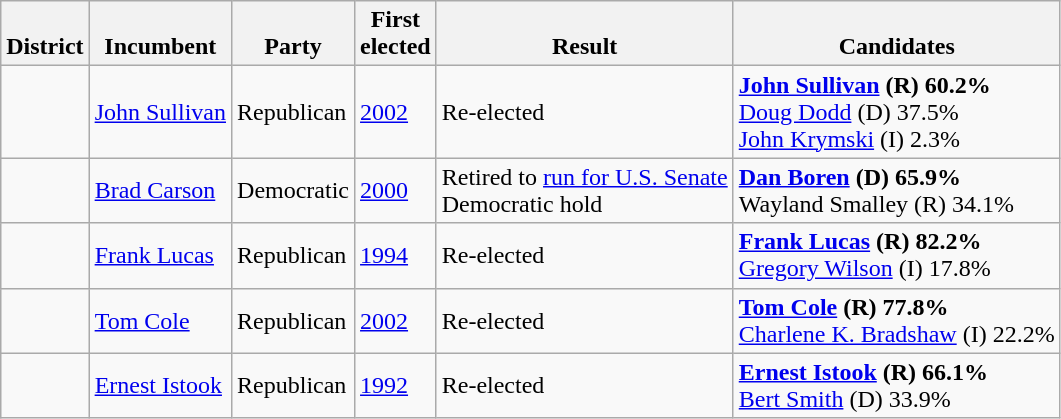<table class=wikitable>
<tr valign=bottom>
<th>District</th>
<th>Incumbent</th>
<th>Party</th>
<th>First<br>elected</th>
<th>Result</th>
<th>Candidates</th>
</tr>
<tr>
<td></td>
<td><a href='#'>John Sullivan</a></td>
<td>Republican</td>
<td><a href='#'>2002</a></td>
<td>Re-elected</td>
<td><strong><a href='#'>John Sullivan</a> (R) 60.2%</strong><br><a href='#'>Doug Dodd</a> (D) 37.5%<br> <a href='#'>John Krymski</a> (I) 2.3%</td>
</tr>
<tr>
<td></td>
<td><a href='#'>Brad Carson</a></td>
<td>Democratic</td>
<td><a href='#'>2000</a></td>
<td>Retired to <a href='#'>run for U.S. Senate</a><br>Democratic hold</td>
<td><strong><a href='#'>Dan Boren</a> (D) 65.9%</strong><br>Wayland Smalley (R) 34.1%</td>
</tr>
<tr>
<td></td>
<td><a href='#'>Frank Lucas</a></td>
<td>Republican</td>
<td><a href='#'>1994</a></td>
<td>Re-elected</td>
<td><strong><a href='#'>Frank Lucas</a> (R) 82.2%</strong><br><a href='#'>Gregory Wilson</a> (I) 17.8%</td>
</tr>
<tr>
<td></td>
<td><a href='#'>Tom Cole</a></td>
<td>Republican</td>
<td><a href='#'>2002</a></td>
<td>Re-elected</td>
<td><strong><a href='#'>Tom Cole</a> (R) 77.8%</strong><br><a href='#'>Charlene K. Bradshaw</a> (I) 22.2%</td>
</tr>
<tr>
<td></td>
<td><a href='#'>Ernest Istook</a></td>
<td>Republican</td>
<td><a href='#'>1992</a></td>
<td>Re-elected</td>
<td><strong><a href='#'>Ernest Istook</a> (R) 66.1%</strong><br><a href='#'>Bert Smith</a> (D) 33.9%</td>
</tr>
</table>
